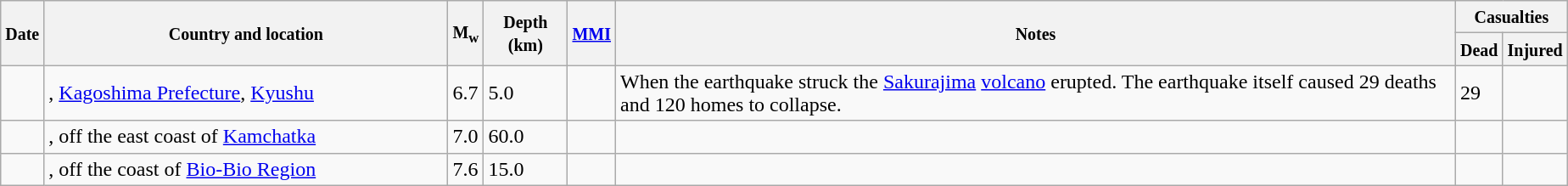<table class="wikitable sortable sort-under" style="border:1px black; margin-left:1em;">
<tr>
<th rowspan="2"><small>Date</small></th>
<th rowspan="2" style="width: 310px"><small>Country and location</small></th>
<th rowspan="2"><small>M<sub>w</sub></small></th>
<th rowspan="2"><small>Depth (km)</small></th>
<th rowspan="2"><small><a href='#'>MMI</a></small></th>
<th rowspan="2" class="unsortable"><small>Notes</small></th>
<th colspan="2"><small>Casualties</small></th>
</tr>
<tr>
<th><small>Dead</small></th>
<th><small>Injured</small></th>
</tr>
<tr>
<td></td>
<td>, <a href='#'>Kagoshima Prefecture</a>, <a href='#'>Kyushu</a></td>
<td>6.7</td>
<td>5.0</td>
<td></td>
<td>When the earthquake struck the <a href='#'>Sakurajima</a> <a href='#'>volcano</a> erupted. The earthquake itself caused 29 deaths and 120 homes to collapse.</td>
<td>29</td>
<td></td>
</tr>
<tr>
<td></td>
<td>, off the east coast of <a href='#'>Kamchatka</a></td>
<td>7.0</td>
<td>60.0</td>
<td></td>
<td></td>
<td></td>
<td></td>
</tr>
<tr>
<td></td>
<td>, off the coast of <a href='#'>Bio-Bio Region</a></td>
<td>7.6</td>
<td>15.0</td>
<td></td>
<td></td>
<td></td>
<td></td>
</tr>
</table>
